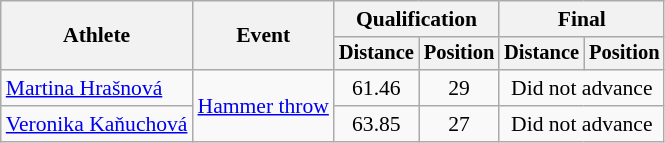<table class=wikitable style=font-size:90%>
<tr>
<th rowspan=2>Athlete</th>
<th rowspan=2>Event</th>
<th colspan=2>Qualification</th>
<th colspan=2>Final</th>
</tr>
<tr style=font-size:95%>
<th>Distance</th>
<th>Position</th>
<th>Distance</th>
<th>Position</th>
</tr>
<tr align=center>
<td align=left><a href='#'>Martina Hrašnová</a></td>
<td align=left rowspan=2><a href='#'>Hammer throw</a></td>
<td>61.46</td>
<td>29</td>
<td colspan=2>Did not advance</td>
</tr>
<tr align=center>
<td align=left><a href='#'>Veronika Kaňuchová</a></td>
<td>63.85</td>
<td>27</td>
<td colspan=2>Did not advance</td>
</tr>
</table>
